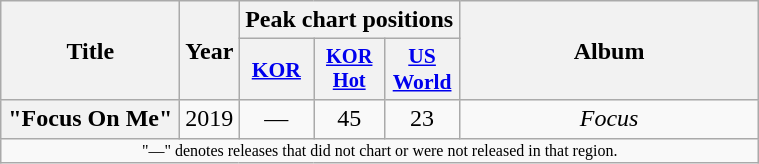<table class="wikitable plainrowheaders" style="text-align:center;">
<tr>
<th scope="col" rowspan="2" style="width:7em;">Title</th>
<th scope="col" rowspan="2">Year</th>
<th scope="col" colspan="3">Peak chart positions</th>
<th scope="col" rowspan="2" style="width:12em;">Album</th>
</tr>
<tr>
<th scope="col" style="width:3em;font-size:90%;"><a href='#'>KOR</a> <br></th>
<th scope="col" style="width:3em;font-size:85%;"><a href='#'>KOR<br>Hot</a><br></th>
<th scope="col" style="width:3em;font-size:90%;"><a href='#'>US<br>World</a><br></th>
</tr>
<tr>
<th scope="row">"Focus On Me"</th>
<td>2019</td>
<td>—</td>
<td>45</td>
<td>23</td>
<td><em>Focus</em></td>
</tr>
<tr>
<td colspan="6" style="font-size:8pt;">"—" denotes releases that did not chart or were not released in that region.</td>
</tr>
</table>
